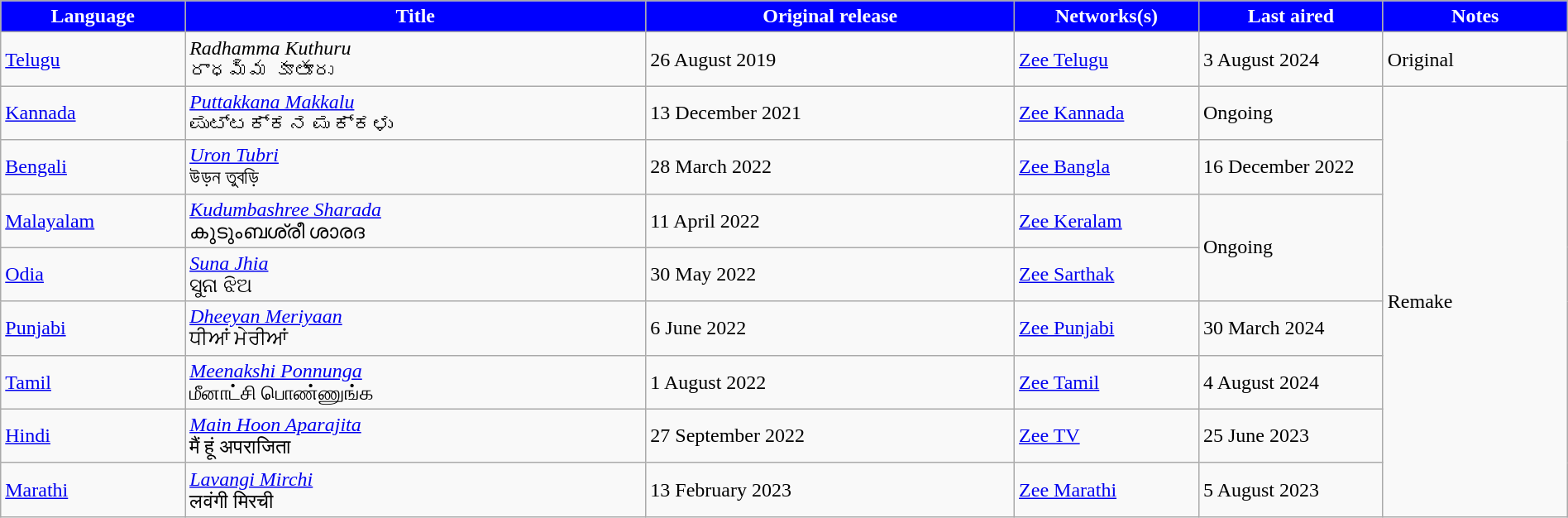<table class="wikitable" style="width: 100%; margin-right: 0%;">
<tr style="color:white">
<th style="background:Blue; width:10%;">Language</th>
<th style="background:Blue; width:25%;">Title</th>
<th style="background:Blue; width:20%;">Original release</th>
<th style="background:Blue; width:10%;">Networks(s)</th>
<th style="background:Blue; width:10%;">Last aired</th>
<th style="background:Blue; width:10%;">Notes</th>
</tr>
<tr>
<td><a href='#'>Telugu</a></td>
<td><em>Radhamma Kuthuru</em> <br> రాధమ్మ కూతూరు</td>
<td>26 August 2019</td>
<td><a href='#'>Zee Telugu</a></td>
<td>3 August 2024</td>
<td>Original</td>
</tr>
<tr>
<td><a href='#'>Kannada</a></td>
<td><em><a href='#'>Puttakkana Makkalu</a></em> <br> ಪುಟ್ಟಕ್ಕನ ಮಕ್ಕಳು</td>
<td>13 December 2021</td>
<td><a href='#'>Zee Kannada</a></td>
<td>Ongoing</td>
<td rowspan="8">Remake</td>
</tr>
<tr>
<td><a href='#'>Bengali</a></td>
<td><em><a href='#'>Uron Tubri</a></em> <br> উড়ন তুবড়ি</td>
<td>28 March 2022</td>
<td><a href='#'>Zee Bangla</a></td>
<td>16 December 2022</td>
</tr>
<tr>
<td><a href='#'>Malayalam</a></td>
<td><em><a href='#'>Kudumbashree Sharada</a></em> <br> കുടുംബശ്രീ ശാരദ</td>
<td>11 April 2022</td>
<td><a href='#'>Zee Keralam</a></td>
<td rowspan="2">Ongoing</td>
</tr>
<tr>
<td><a href='#'>Odia</a></td>
<td><em><a href='#'>Suna Jhia</a></em> <br> ସୁନା ଝିଅ</td>
<td>30 May 2022</td>
<td><a href='#'>Zee Sarthak</a></td>
</tr>
<tr>
<td><a href='#'>Punjabi</a></td>
<td><em><a href='#'>Dheeyan Meriyaan</a></em> <br> ਧੀਆਂ ਮੇਰੀਆਂ</td>
<td>6 June 2022</td>
<td><a href='#'>Zee Punjabi</a></td>
<td>30 March 2024</td>
</tr>
<tr>
<td><a href='#'>Tamil</a></td>
<td><em><a href='#'>Meenakshi Ponnunga</a></em> <br> மீனாட்சி பொண்ணுங்க</td>
<td>1 August 2022</td>
<td><a href='#'>Zee Tamil</a></td>
<td>4 August 2024</td>
</tr>
<tr>
<td><a href='#'>Hindi</a></td>
<td><em><a href='#'>Main Hoon Aparajita</a></em> <br> मैं हूं अपराजिता</td>
<td>27 September 2022</td>
<td><a href='#'>Zee TV</a></td>
<td>25 June 2023</td>
</tr>
<tr>
<td><a href='#'>Marathi</a></td>
<td><em><a href='#'>Lavangi Mirchi</a></em> <br> लवंगी मिरची</td>
<td>13 February 2023</td>
<td><a href='#'>Zee Marathi</a></td>
<td>5 August 2023</td>
</tr>
</table>
